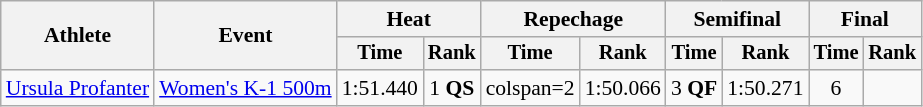<table class=wikitable style=font-size:90%;text-align:center>
<tr>
<th rowspan=2>Athlete</th>
<th rowspan=2>Event</th>
<th colspan=2>Heat</th>
<th colspan=2>Repechage</th>
<th colspan=2>Semifinal</th>
<th colspan=2>Final</th>
</tr>
<tr style=font-size:95%>
<th>Time</th>
<th>Rank</th>
<th>Time</th>
<th>Rank</th>
<th>Time</th>
<th>Rank</th>
<th>Time</th>
<th>Rank</th>
</tr>
<tr align=center>
<td align=left><a href='#'>Ursula Profanter</a></td>
<td align=left><a href='#'>Women's K-1 500m</a></td>
<td>1:51.440</td>
<td>1 <strong>QS</strong></td>
<td>colspan=2 </td>
<td>1:50.066</td>
<td>3 <strong>QF</strong></td>
<td>1:50.271</td>
<td>6</td>
</tr>
</table>
